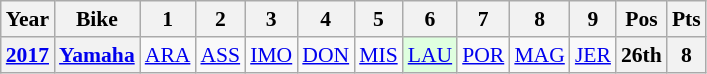<table class="wikitable" style="text-align:center; font-size:90%">
<tr>
<th valign="middle">Year</th>
<th valign="middle">Bike</th>
<th>1</th>
<th>2</th>
<th>3</th>
<th>4</th>
<th>5</th>
<th>6</th>
<th>7</th>
<th>8</th>
<th>9</th>
<th>Pos</th>
<th>Pts</th>
</tr>
<tr>
<th><a href='#'>2017</a></th>
<th><a href='#'>Yamaha</a></th>
<td style="background:#;"><a href='#'>ARA</a><br></td>
<td style="background:#;"><a href='#'>ASS</a><br></td>
<td style="background:#;"><a href='#'>IMO</a><br></td>
<td style="background:#;"><a href='#'>DON</a><br></td>
<td style="background:#;"><a href='#'>MIS</a><br></td>
<td style="background:#dfffdf;"><a href='#'>LAU</a><br></td>
<td style="background:#;"><a href='#'>POR</a><br></td>
<td style="background:#;"><a href='#'>MAG</a><br></td>
<td style="background:#;"><a href='#'>JER</a><br></td>
<th style="background:#;">26th</th>
<th style="background:#;">8</th>
</tr>
</table>
